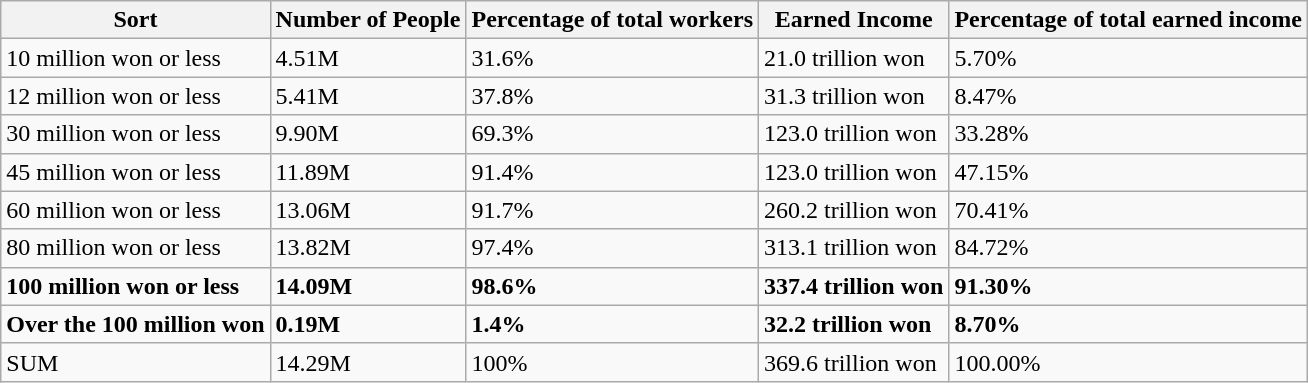<table class="wikitable">
<tr>
<th>Sort</th>
<th>Number of People</th>
<th>Percentage of total workers</th>
<th>Earned Income</th>
<th>Percentage of total earned income</th>
</tr>
<tr>
<td>10 million won or less</td>
<td>4.51M</td>
<td>31.6%</td>
<td>21.0 trillion won</td>
<td>5.70%</td>
</tr>
<tr>
<td>12 million won or less</td>
<td>5.41M</td>
<td>37.8%</td>
<td>31.3 trillion won</td>
<td>8.47%</td>
</tr>
<tr>
<td>30 million won or less</td>
<td>9.90M</td>
<td>69.3%</td>
<td>123.0 trillion won</td>
<td>33.28%</td>
</tr>
<tr>
<td>45 million won or less</td>
<td>11.89M</td>
<td>91.4%</td>
<td>123.0 trillion won</td>
<td>47.15%</td>
</tr>
<tr>
<td>60 million won or less</td>
<td>13.06M</td>
<td>91.7%</td>
<td>260.2 trillion won</td>
<td>70.41%</td>
</tr>
<tr>
<td>80 million won or less</td>
<td>13.82M</td>
<td>97.4%</td>
<td>313.1 trillion won</td>
<td>84.72%</td>
</tr>
<tr>
<td><strong>100 million won or less</strong></td>
<td><strong>14.09M</strong></td>
<td><strong>98.6%</strong></td>
<td><strong>337.4 trillion won</strong></td>
<td><strong>91.30%</strong></td>
</tr>
<tr>
<td><strong>Over the 100 million won</strong></td>
<td><strong>0.19M</strong></td>
<td><strong>1.4%</strong></td>
<td><strong>32.2 trillion won</strong></td>
<td><strong>8.70%</strong></td>
</tr>
<tr>
<td>SUM</td>
<td>14.29M</td>
<td>100%</td>
<td>369.6 trillion won</td>
<td>100.00%</td>
</tr>
</table>
